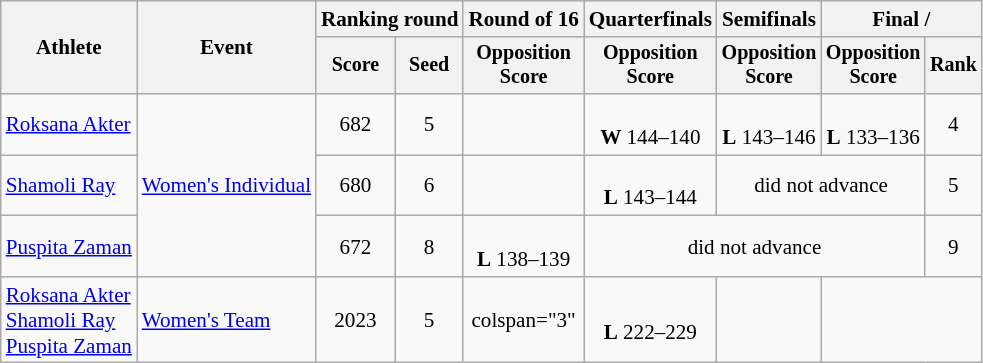<table class=wikitable style=font-size:88%;text-align:center>
<tr>
<th rowspan=2>Athlete</th>
<th rowspan=2>Event</th>
<th colspan=2>Ranking round</th>
<th>Round of 16</th>
<th>Quarterfinals</th>
<th>Semifinals</th>
<th colspan=2>Final / </th>
</tr>
<tr style=font-size:95%>
<th>Score</th>
<th>Seed</th>
<th>Opposition<br>Score</th>
<th>Opposition<br>Score</th>
<th>Opposition<br>Score</th>
<th>Opposition<br>Score</th>
<th>Rank</th>
</tr>
<tr>
<td align=left><a href='#'>Roksana Akter</a></td>
<td align=left rowspan=3><a href='#'>Women's Individual</a></td>
<td>682</td>
<td>5</td>
<td></td>
<td><br><strong>W</strong> 144–140</td>
<td><br><strong>L</strong> 143–146</td>
<td><br><strong>L</strong> 133–136</td>
<td>4</td>
</tr>
<tr>
<td align=left><a href='#'>Shamoli Ray</a></td>
<td>680</td>
<td>6</td>
<td></td>
<td><br><strong>L</strong> 143–144</td>
<td colspan="2">did not advance</td>
<td>5</td>
</tr>
<tr>
<td align=left><a href='#'>Puspita Zaman</a></td>
<td>672</td>
<td>8</td>
<td><br><strong>L</strong> 138–139</td>
<td colspan="3">did not advance</td>
<td>9</td>
</tr>
<tr>
<td align=left><a href='#'>Roksana Akter</a><br><a href='#'>Shamoli Ray</a><br><a href='#'>Puspita Zaman</a></td>
<td align=left><a href='#'>Women's Team</a></td>
<td>2023</td>
<td>5</td>
<td>colspan="3" </td>
<td><br><strong>L</strong> 222–229</td>
<td></td>
</tr>
</table>
